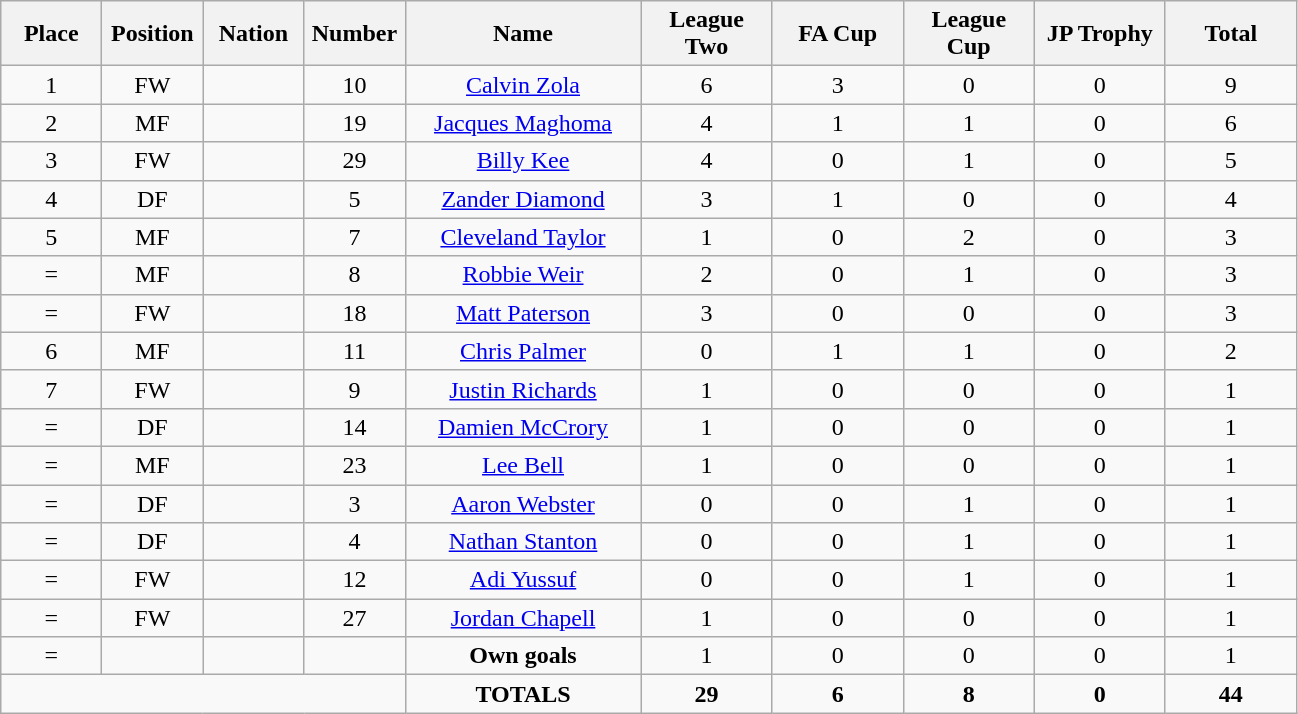<table class="wikitable" style="text-align: center;">
<tr>
<th width=60>Place</th>
<th width=60>Position</th>
<th width=60>Nation</th>
<th width=60>Number</th>
<th width=150>Name</th>
<th width=80>League Two</th>
<th width=80>FA Cup</th>
<th width=80>League Cup</th>
<th width=80>JP Trophy</th>
<th width=80><strong>Total</strong></th>
</tr>
<tr>
<td>1</td>
<td>FW</td>
<td></td>
<td>10</td>
<td><a href='#'>Calvin Zola</a></td>
<td>6</td>
<td>3</td>
<td>0</td>
<td>0</td>
<td>9</td>
</tr>
<tr>
<td>2</td>
<td>MF</td>
<td></td>
<td>19</td>
<td><a href='#'>Jacques Maghoma</a></td>
<td>4</td>
<td>1</td>
<td>1</td>
<td>0</td>
<td>6</td>
</tr>
<tr>
<td>3</td>
<td>FW</td>
<td></td>
<td>29</td>
<td><a href='#'>Billy Kee</a></td>
<td>4</td>
<td>0</td>
<td>1</td>
<td>0</td>
<td>5</td>
</tr>
<tr>
<td>4</td>
<td>DF</td>
<td></td>
<td>5</td>
<td><a href='#'>Zander Diamond</a></td>
<td>3</td>
<td>1</td>
<td>0</td>
<td>0</td>
<td>4</td>
</tr>
<tr>
<td>5</td>
<td>MF</td>
<td></td>
<td>7</td>
<td><a href='#'>Cleveland Taylor</a></td>
<td>1</td>
<td>0</td>
<td>2</td>
<td>0</td>
<td>3</td>
</tr>
<tr>
<td>=</td>
<td>MF</td>
<td></td>
<td>8</td>
<td><a href='#'>Robbie Weir</a></td>
<td>2</td>
<td>0</td>
<td>1</td>
<td>0</td>
<td>3</td>
</tr>
<tr>
<td>=</td>
<td>FW</td>
<td></td>
<td>18</td>
<td><a href='#'>Matt Paterson</a></td>
<td>3</td>
<td>0</td>
<td>0</td>
<td>0</td>
<td>3</td>
</tr>
<tr>
<td>6</td>
<td>MF</td>
<td></td>
<td>11</td>
<td><a href='#'>Chris Palmer</a></td>
<td>0</td>
<td>1</td>
<td>1</td>
<td>0</td>
<td>2</td>
</tr>
<tr>
<td>7</td>
<td>FW</td>
<td></td>
<td>9</td>
<td><a href='#'>Justin Richards</a></td>
<td>1</td>
<td>0</td>
<td>0</td>
<td>0</td>
<td>1</td>
</tr>
<tr>
<td>=</td>
<td>DF</td>
<td></td>
<td>14</td>
<td><a href='#'>Damien McCrory</a></td>
<td>1</td>
<td>0</td>
<td>0</td>
<td>0</td>
<td>1</td>
</tr>
<tr>
<td>=</td>
<td>MF</td>
<td></td>
<td>23</td>
<td><a href='#'>Lee Bell</a></td>
<td>1</td>
<td>0</td>
<td>0</td>
<td>0</td>
<td>1</td>
</tr>
<tr>
<td>=</td>
<td>DF</td>
<td></td>
<td>3</td>
<td><a href='#'>Aaron Webster</a></td>
<td>0</td>
<td>0</td>
<td>1</td>
<td>0</td>
<td>1</td>
</tr>
<tr>
<td>=</td>
<td>DF</td>
<td></td>
<td>4</td>
<td><a href='#'>Nathan Stanton</a></td>
<td>0</td>
<td>0</td>
<td>1</td>
<td>0</td>
<td>1</td>
</tr>
<tr>
<td>=</td>
<td>FW</td>
<td></td>
<td>12</td>
<td><a href='#'>Adi Yussuf</a></td>
<td>0</td>
<td>0</td>
<td>1</td>
<td>0</td>
<td>1</td>
</tr>
<tr>
<td>=</td>
<td>FW</td>
<td></td>
<td>27</td>
<td><a href='#'>Jordan Chapell</a></td>
<td>1</td>
<td>0</td>
<td>0</td>
<td>0</td>
<td>1</td>
</tr>
<tr>
<td>=</td>
<td></td>
<td></td>
<td></td>
<td><strong>Own goals</strong></td>
<td>1</td>
<td>0</td>
<td>0</td>
<td>0</td>
<td>1</td>
</tr>
<tr>
<td colspan="4"></td>
<td><strong>TOTALS</strong></td>
<td><strong>29</strong></td>
<td><strong>6</strong></td>
<td><strong>8</strong></td>
<td><strong>0</strong></td>
<td><strong>44</strong></td>
</tr>
</table>
